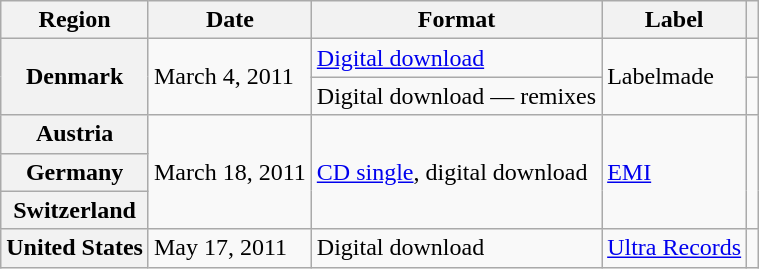<table class="wikitable plainrowheaders">
<tr>
<th scope="col">Region</th>
<th scope="col">Date</th>
<th scope="col">Format</th>
<th scope="col">Label</th>
<th scope="col"></th>
</tr>
<tr>
<th scope="row" rowspan="2">Denmark</th>
<td rowspan="2">March 4, 2011</td>
<td><a href='#'>Digital download</a></td>
<td rowspan="2">Labelmade</td>
<td></td>
</tr>
<tr>
<td>Digital download — remixes</td>
<td></td>
</tr>
<tr>
<th scope="row">Austria</th>
<td rowspan="3">March 18, 2011</td>
<td rowspan="3"><a href='#'>CD single</a>, digital download</td>
<td rowspan="3"><a href='#'>EMI</a></td>
<td rowspan="3"></td>
</tr>
<tr>
<th scope="row">Germany</th>
</tr>
<tr>
<th scope="row">Switzerland</th>
</tr>
<tr>
<th scope="row">United States</th>
<td>May 17, 2011</td>
<td>Digital download</td>
<td><a href='#'>Ultra Records</a></td>
<td></td>
</tr>
</table>
